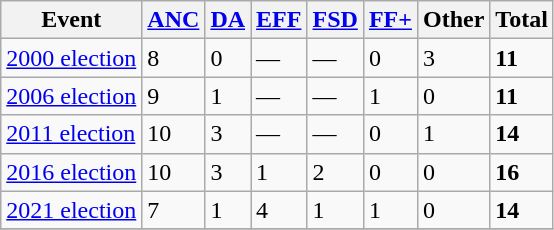<table class="wikitable">
<tr>
<th>Event</th>
<th><a href='#'>ANC</a></th>
<th><a href='#'>DA</a></th>
<th><a href='#'>EFF</a></th>
<th><a href='#'>FSD</a></th>
<th><a href='#'>FF+</a></th>
<th>Other</th>
<th>Total</th>
</tr>
<tr>
<td><a href='#'>2000 election</a></td>
<td>8</td>
<td>0</td>
<td>—</td>
<td>—</td>
<td>0</td>
<td>3</td>
<td><strong>11</strong></td>
</tr>
<tr>
<td><a href='#'>2006 election</a></td>
<td>9</td>
<td>1</td>
<td>—</td>
<td>—</td>
<td>1</td>
<td>0</td>
<td><strong>11</strong></td>
</tr>
<tr>
<td><a href='#'>2011 election</a></td>
<td>10</td>
<td>3</td>
<td>—</td>
<td>—</td>
<td>0</td>
<td>1</td>
<td><strong>14</strong></td>
</tr>
<tr>
<td><a href='#'>2016 election</a></td>
<td>10</td>
<td>3</td>
<td>1</td>
<td>2</td>
<td>0</td>
<td>0</td>
<td><strong>16</strong></td>
</tr>
<tr>
<td><a href='#'>2021 election</a></td>
<td>7</td>
<td>1</td>
<td>4</td>
<td>1</td>
<td>1</td>
<td>0</td>
<td><strong>14</strong></td>
</tr>
<tr>
</tr>
</table>
